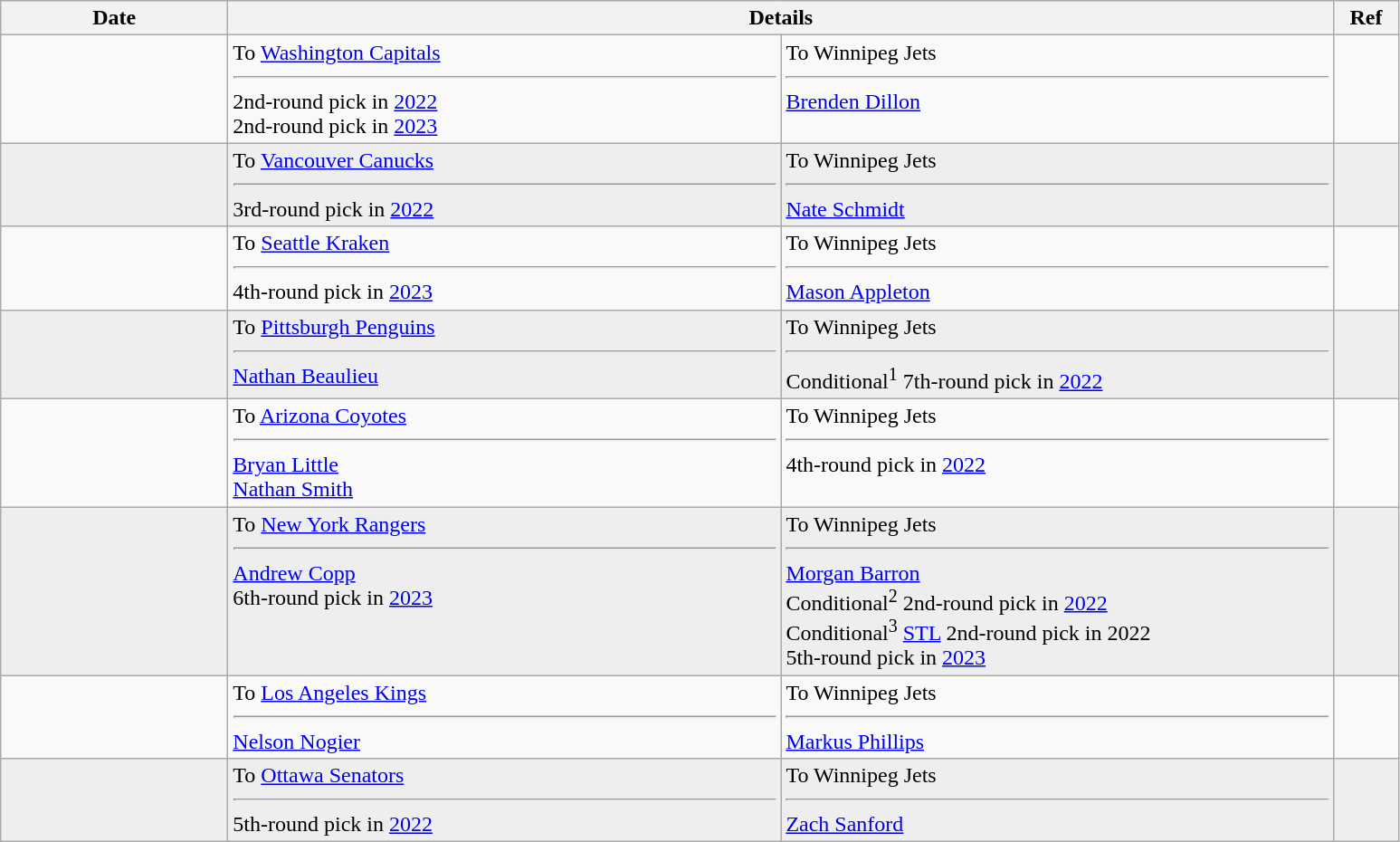<table class="wikitable">
<tr>
<th style="width: 10em;">Date</th>
<th colspan=2>Details</th>
<th style="width: 2.5em;">Ref</th>
</tr>
<tr>
<td></td>
<td style="width: 25em;" valign="top">To <a href='#'>Washington Capitals</a><hr>2nd-round pick in <a href='#'>2022</a><br>2nd-round pick in <a href='#'>2023</a></td>
<td style="width: 25em;" valign="top">To Winnipeg Jets<hr><a href='#'>Brenden Dillon</a></td>
<td></td>
</tr>
<tr bgcolor="eeeeee">
<td></td>
<td valign="top">To <a href='#'>Vancouver Canucks</a><hr>3rd-round pick in <a href='#'>2022</a></td>
<td valign="top">To Winnipeg Jets<hr><a href='#'>Nate Schmidt</a></td>
<td></td>
</tr>
<tr>
<td></td>
<td valign="top">To <a href='#'>Seattle Kraken</a><hr>4th-round pick in <a href='#'>2023</a></td>
<td valign="top">To Winnipeg Jets<hr><a href='#'>Mason Appleton</a></td>
<td></td>
</tr>
<tr style="background:#eee;">
<td></td>
<td valign="top">To <a href='#'>Pittsburgh Penguins</a><hr><a href='#'>Nathan Beaulieu</a></td>
<td valign="top">To Winnipeg Jets<hr>Conditional<sup>1</sup> 7th-round pick in <a href='#'>2022</a></td>
<td></td>
</tr>
<tr>
<td></td>
<td valign="top">To <a href='#'>Arizona Coyotes</a><hr><a href='#'>Bryan Little</a><br><a href='#'>Nathan Smith</a></td>
<td valign="top">To Winnipeg Jets<hr>4th-round pick in <a href='#'>2022</a></td>
<td></td>
</tr>
<tr style="background:#eee;">
<td></td>
<td valign="top">To <a href='#'>New York Rangers</a><hr><a href='#'>Andrew Copp</a><br>6th-round pick in <a href='#'>2023</a></td>
<td valign="top">To Winnipeg Jets<hr><a href='#'>Morgan Barron</a><br>Conditional<sup>2</sup> 2nd-round pick in <a href='#'>2022</a><br>Conditional<sup>3</sup> <a href='#'>STL</a> 2nd-round pick in 2022<br>5th-round pick in <a href='#'>2023</a></td>
<td></td>
</tr>
<tr>
<td></td>
<td valign="top">To <a href='#'>Los Angeles Kings</a><hr><a href='#'>Nelson Nogier</a></td>
<td valign="top">To Winnipeg Jets<hr><a href='#'>Markus Phillips</a></td>
<td></td>
</tr>
<tr style="background:#eee;">
<td></td>
<td valign="top">To <a href='#'>Ottawa Senators</a><hr>5th-round pick in <a href='#'>2022</a></td>
<td valign="top">To Winnipeg Jets<hr><a href='#'>Zach Sanford</a></td>
<td></td>
</tr>
</table>
